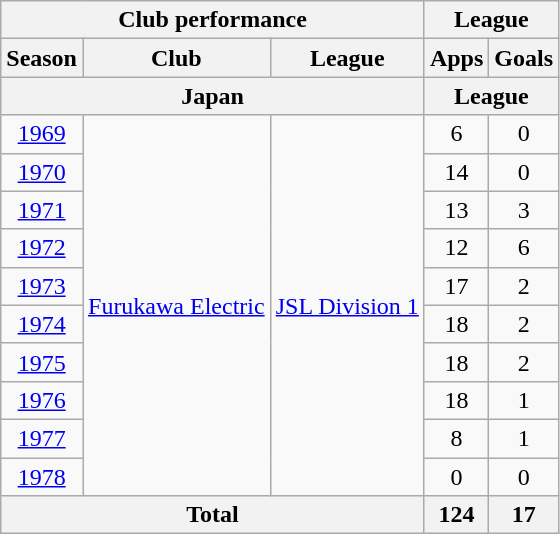<table class="wikitable" style="text-align:center;">
<tr>
<th colspan=3>Club performance</th>
<th colspan=2>League</th>
</tr>
<tr>
<th>Season</th>
<th>Club</th>
<th>League</th>
<th>Apps</th>
<th>Goals</th>
</tr>
<tr>
<th colspan=3>Japan</th>
<th colspan=2>League</th>
</tr>
<tr>
<td><a href='#'>1969</a></td>
<td rowspan="10"><a href='#'>Furukawa Electric</a></td>
<td rowspan="10"><a href='#'>JSL Division 1</a></td>
<td>6</td>
<td>0</td>
</tr>
<tr>
<td><a href='#'>1970</a></td>
<td>14</td>
<td>0</td>
</tr>
<tr>
<td><a href='#'>1971</a></td>
<td>13</td>
<td>3</td>
</tr>
<tr>
<td><a href='#'>1972</a></td>
<td>12</td>
<td>6</td>
</tr>
<tr>
<td><a href='#'>1973</a></td>
<td>17</td>
<td>2</td>
</tr>
<tr>
<td><a href='#'>1974</a></td>
<td>18</td>
<td>2</td>
</tr>
<tr>
<td><a href='#'>1975</a></td>
<td>18</td>
<td>2</td>
</tr>
<tr>
<td><a href='#'>1976</a></td>
<td>18</td>
<td>1</td>
</tr>
<tr>
<td><a href='#'>1977</a></td>
<td>8</td>
<td>1</td>
</tr>
<tr>
<td><a href='#'>1978</a></td>
<td>0</td>
<td>0</td>
</tr>
<tr>
<th colspan=3>Total</th>
<th>124</th>
<th>17</th>
</tr>
</table>
